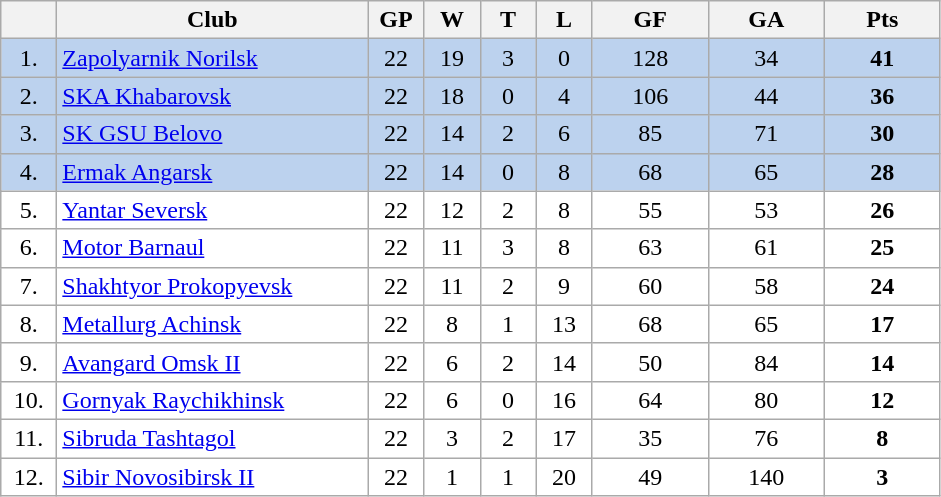<table class="wikitable">
<tr>
<th width="30"></th>
<th width="200">Club</th>
<th width="30">GP</th>
<th width="30">W</th>
<th width="30">T</th>
<th width="30">L</th>
<th width="70">GF</th>
<th width="70">GA</th>
<th width="70">Pts</th>
</tr>
<tr bgcolor="#BCD2EE" align="center">
<td>1.</td>
<td align="left"><a href='#'>Zapolyarnik Norilsk</a></td>
<td>22</td>
<td>19</td>
<td>3</td>
<td>0</td>
<td>128</td>
<td>34</td>
<td><strong>41</strong></td>
</tr>
<tr bgcolor="#BCD2EE" align="center">
<td>2.</td>
<td align="left"><a href='#'>SKA Khabarovsk</a></td>
<td>22</td>
<td>18</td>
<td>0</td>
<td>4</td>
<td>106</td>
<td>44</td>
<td><strong>36</strong></td>
</tr>
<tr bgcolor="#BCD2EE" align="center">
<td>3.</td>
<td align="left"><a href='#'>SK GSU Belovo</a></td>
<td>22</td>
<td>14</td>
<td>2</td>
<td>6</td>
<td>85</td>
<td>71</td>
<td><strong>30</strong></td>
</tr>
<tr bgcolor="#BCD2EE" align="center">
<td>4.</td>
<td align="left"><a href='#'>Ermak Angarsk</a></td>
<td>22</td>
<td>14</td>
<td>0</td>
<td>8</td>
<td>68</td>
<td>65</td>
<td><strong>28</strong></td>
</tr>
<tr bgcolor="#FFFFFF" align="center">
<td>5.</td>
<td align="left"><a href='#'>Yantar Seversk</a></td>
<td>22</td>
<td>12</td>
<td>2</td>
<td>8</td>
<td>55</td>
<td>53</td>
<td><strong>26</strong></td>
</tr>
<tr bgcolor="#FFFFFF" align="center">
<td>6.</td>
<td align="left"><a href='#'>Motor Barnaul</a></td>
<td>22</td>
<td>11</td>
<td>3</td>
<td>8</td>
<td>63</td>
<td>61</td>
<td><strong>25</strong></td>
</tr>
<tr bgcolor="#FFFFFF" align="center">
<td>7.</td>
<td align="left"><a href='#'>Shakhtyor Prokopyevsk</a></td>
<td>22</td>
<td>11</td>
<td>2</td>
<td>9</td>
<td>60</td>
<td>58</td>
<td><strong>24</strong></td>
</tr>
<tr bgcolor="#FFFFFF" align="center">
<td>8.</td>
<td align="left"><a href='#'>Metallurg Achinsk</a></td>
<td>22</td>
<td>8</td>
<td>1</td>
<td>13</td>
<td>68</td>
<td>65</td>
<td><strong>17</strong></td>
</tr>
<tr bgcolor="#FFFFFF" align="center">
<td>9.</td>
<td align="left"><a href='#'>Avangard Omsk II</a></td>
<td>22</td>
<td>6</td>
<td>2</td>
<td>14</td>
<td>50</td>
<td>84</td>
<td><strong>14</strong></td>
</tr>
<tr bgcolor="#FFFFFF" align="center">
<td>10.</td>
<td align="left"><a href='#'>Gornyak Raychikhinsk</a></td>
<td>22</td>
<td>6</td>
<td>0</td>
<td>16</td>
<td>64</td>
<td>80</td>
<td><strong>12</strong></td>
</tr>
<tr bgcolor="#FFFFFF" align="center">
<td>11.</td>
<td align="left"><a href='#'>Sibruda Tashtagol</a></td>
<td>22</td>
<td>3</td>
<td>2</td>
<td>17</td>
<td>35</td>
<td>76</td>
<td><strong>8</strong></td>
</tr>
<tr bgcolor="#FFFFFF" align="center">
<td>12.</td>
<td align="left"><a href='#'>Sibir Novosibirsk II</a></td>
<td>22</td>
<td>1</td>
<td>1</td>
<td>20</td>
<td>49</td>
<td>140</td>
<td><strong>3</strong></td>
</tr>
</table>
